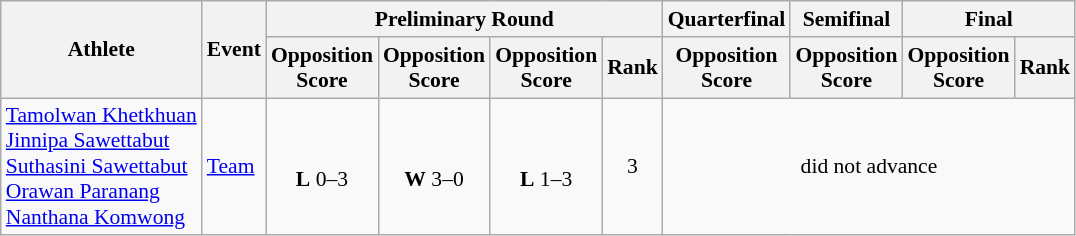<table class=wikitable style=font-size:90%;text-align:center>
<tr>
<th rowspan="2">Athlete</th>
<th rowspan="2">Event</th>
<th colspan="4">Preliminary Round</th>
<th>Quarterfinal</th>
<th>Semifinal</th>
<th colspan="2">Final</th>
</tr>
<tr>
<th>Opposition<br>Score</th>
<th>Opposition<br>Score</th>
<th>Opposition<br>Score</th>
<th>Rank</th>
<th>Opposition<br>Score</th>
<th>Opposition<br>Score</th>
<th>Opposition<br>Score</th>
<th>Rank</th>
</tr>
<tr>
<td align=left><a href='#'>Tamolwan Khetkhuan</a><br><a href='#'>Jinnipa Sawettabut</a><br><a href='#'>Suthasini Sawettabut</a><br><a href='#'>Orawan Paranang</a><br><a href='#'>Nanthana Komwong</a></td>
<td align=left><a href='#'>Team</a></td>
<td><br> <strong>L</strong> 0–3</td>
<td> <br> <strong>W</strong> 3–0</td>
<td> <br> <strong>L</strong> 1–3</td>
<td>3</td>
<td colspan=4>did not advance</td>
</tr>
</table>
